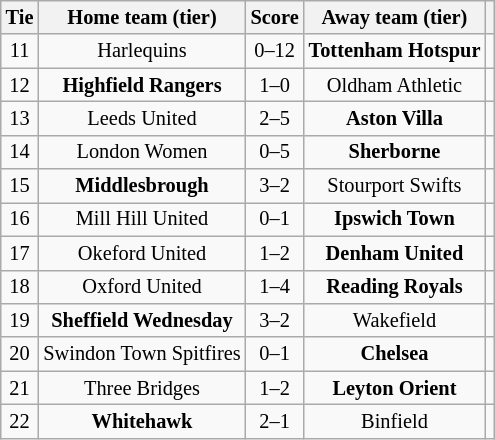<table class="wikitable" style="text-align:center; font-size:85%">
<tr>
<th>Tie</th>
<th>Home team (tier)</th>
<th>Score</th>
<th>Away team (tier)</th>
<th></th>
</tr>
<tr>
<td align="center">11</td>
<td>Harlequins</td>
<td align="center">0–12</td>
<td><strong>Tottenham Hotspur</strong></td>
<td></td>
</tr>
<tr>
<td align="center">12</td>
<td><strong>Highfield Rangers</strong></td>
<td align="center">1–0</td>
<td>Oldham Athletic</td>
<td></td>
</tr>
<tr>
<td align="center">13</td>
<td>Leeds United</td>
<td align="center">2–5</td>
<td><strong>Aston Villa</strong></td>
<td></td>
</tr>
<tr>
<td align="center">14</td>
<td>London Women</td>
<td align="center">0–5</td>
<td><strong>Sherborne</strong></td>
<td></td>
</tr>
<tr>
<td align="center">15</td>
<td><strong>Middlesbrough</strong></td>
<td align="center">3–2</td>
<td>Stourport Swifts</td>
<td></td>
</tr>
<tr>
<td align="center">16</td>
<td>Mill Hill United</td>
<td align="center">0–1</td>
<td><strong>Ipswich Town</strong></td>
<td></td>
</tr>
<tr>
<td align="center">17</td>
<td>Okeford United</td>
<td align="center">1–2</td>
<td><strong>Denham United</strong></td>
<td></td>
</tr>
<tr>
<td align="center">18</td>
<td>Oxford United</td>
<td align="center">1–4</td>
<td><strong>Reading Royals</strong></td>
<td></td>
</tr>
<tr>
<td align="center">19</td>
<td><strong>Sheffield Wednesday</strong></td>
<td align="center">3–2</td>
<td>Wakefield</td>
<td></td>
</tr>
<tr>
<td align="center">20</td>
<td>Swindon Town Spitfires</td>
<td align="center">0–1</td>
<td><strong>Chelsea</strong></td>
<td></td>
</tr>
<tr>
<td align="center">21</td>
<td>Three Bridges</td>
<td align="center">1–2</td>
<td><strong>Leyton Orient</strong></td>
<td></td>
</tr>
<tr>
<td align="center">22</td>
<td><strong>Whitehawk</strong></td>
<td align="center">2–1</td>
<td>Binfield</td>
<td></td>
</tr>
</table>
